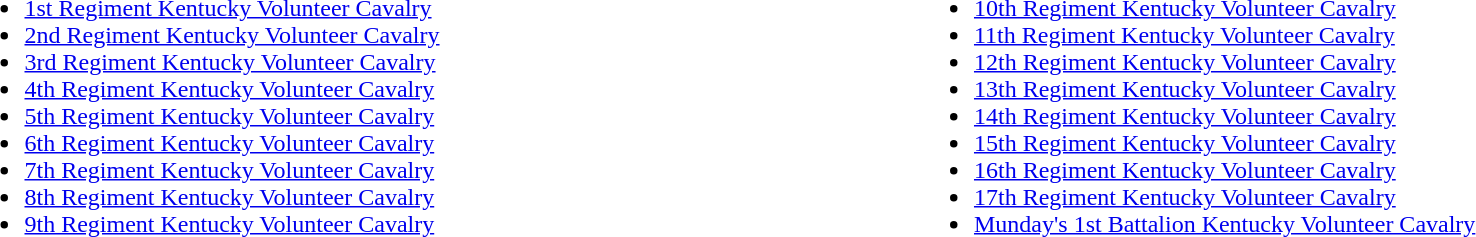<table width="100%" |>
<tr>
<td width="50%"><br><ul><li><a href='#'>1st Regiment Kentucky Volunteer Cavalry</a></li><li><a href='#'>2nd Regiment Kentucky Volunteer Cavalry</a></li><li><a href='#'>3rd Regiment Kentucky Volunteer Cavalry</a></li><li><a href='#'>4th Regiment Kentucky Volunteer Cavalry</a></li><li><a href='#'>5th Regiment Kentucky Volunteer Cavalry</a></li><li><a href='#'>6th Regiment Kentucky Volunteer Cavalry</a></li><li><a href='#'>7th Regiment Kentucky Volunteer Cavalry</a></li><li><a href='#'>8th Regiment Kentucky Volunteer Cavalry</a></li><li><a href='#'>9th Regiment Kentucky Volunteer Cavalry</a></li></ul></td>
<td></td>
<td width="50%"><br><ul><li><a href='#'>10th Regiment Kentucky Volunteer Cavalry</a></li><li><a href='#'>11th Regiment Kentucky Volunteer Cavalry</a></li><li><a href='#'>12th Regiment Kentucky Volunteer Cavalry</a></li><li><a href='#'>13th Regiment Kentucky Volunteer Cavalry</a></li><li><a href='#'>14th Regiment Kentucky Volunteer Cavalry</a></li><li><a href='#'>15th Regiment Kentucky Volunteer Cavalry</a></li><li><a href='#'>16th Regiment Kentucky Volunteer Cavalry</a></li><li><a href='#'>17th Regiment Kentucky Volunteer Cavalry</a></li><li><a href='#'>Munday's 1st Battalion Kentucky Volunteer Cavalry</a></li></ul></td>
</tr>
</table>
